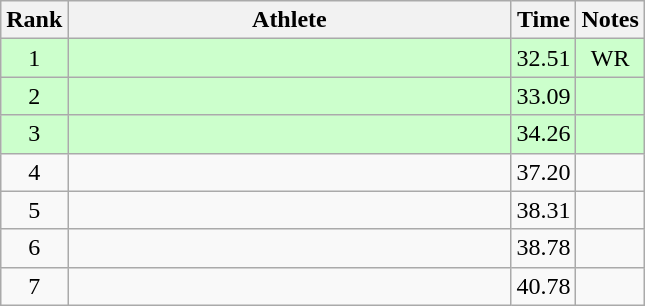<table class="wikitable" style="text-align:center">
<tr>
<th>Rank</th>
<th Style="width:18em">Athlete</th>
<th>Time</th>
<th>Notes</th>
</tr>
<tr style="background:#cfc">
<td>1</td>
<td style="text-align:left"></td>
<td>32.51</td>
<td>WR</td>
</tr>
<tr style="background:#cfc">
<td>2</td>
<td style="text-align:left"></td>
<td>33.09</td>
<td></td>
</tr>
<tr style="background:#cfc">
<td>3</td>
<td style="text-align:left"></td>
<td>34.26</td>
<td></td>
</tr>
<tr>
<td>4</td>
<td style="text-align:left"></td>
<td>37.20</td>
<td></td>
</tr>
<tr>
<td>5</td>
<td style="text-align:left"></td>
<td>38.31</td>
<td></td>
</tr>
<tr>
<td>6</td>
<td style="text-align:left"></td>
<td>38.78</td>
<td></td>
</tr>
<tr>
<td>7</td>
<td style="text-align:left"></td>
<td>40.78</td>
<td></td>
</tr>
</table>
